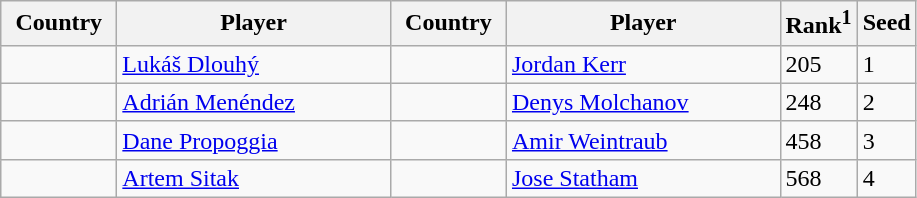<table class="sortable wikitable">
<tr>
<th width="70">Country</th>
<th width="175">Player</th>
<th width="70">Country</th>
<th width="175">Player</th>
<th>Rank<sup>1</sup></th>
<th>Seed</th>
</tr>
<tr>
<td></td>
<td><a href='#'>Lukáš Dlouhý</a></td>
<td></td>
<td><a href='#'>Jordan Kerr</a></td>
<td>205</td>
<td>1</td>
</tr>
<tr>
<td></td>
<td><a href='#'>Adrián Menéndez</a></td>
<td></td>
<td><a href='#'>Denys Molchanov</a></td>
<td>248</td>
<td>2</td>
</tr>
<tr>
<td></td>
<td><a href='#'>Dane Propoggia</a></td>
<td></td>
<td><a href='#'>Amir Weintraub</a></td>
<td>458</td>
<td>3</td>
</tr>
<tr>
<td></td>
<td><a href='#'>Artem Sitak</a></td>
<td></td>
<td><a href='#'>Jose Statham</a></td>
<td>568</td>
<td>4</td>
</tr>
</table>
